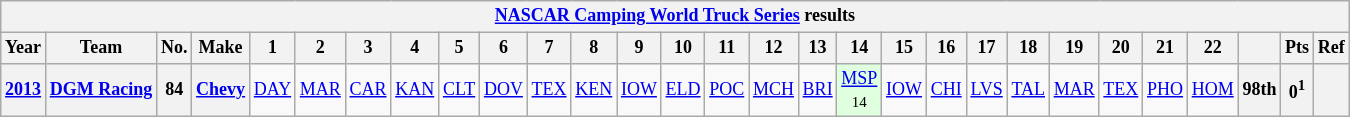<table class="wikitable" style="text-align:center; font-size:75%">
<tr>
<th colspan=45><a href='#'>NASCAR Camping World Truck Series</a> results</th>
</tr>
<tr>
<th>Year</th>
<th>Team</th>
<th>No.</th>
<th>Make</th>
<th>1</th>
<th>2</th>
<th>3</th>
<th>4</th>
<th>5</th>
<th>6</th>
<th>7</th>
<th>8</th>
<th>9</th>
<th>10</th>
<th>11</th>
<th>12</th>
<th>13</th>
<th>14</th>
<th>15</th>
<th>16</th>
<th>17</th>
<th>18</th>
<th>19</th>
<th>20</th>
<th>21</th>
<th>22</th>
<th></th>
<th>Pts</th>
<th>Ref</th>
</tr>
<tr>
<th><a href='#'>2013</a></th>
<th><a href='#'>DGM Racing</a></th>
<th>84</th>
<th><a href='#'>Chevy</a></th>
<td><a href='#'>DAY</a></td>
<td><a href='#'>MAR</a></td>
<td><a href='#'>CAR</a></td>
<td><a href='#'>KAN</a></td>
<td><a href='#'>CLT</a></td>
<td><a href='#'>DOV</a></td>
<td><a href='#'>TEX</a></td>
<td><a href='#'>KEN</a></td>
<td><a href='#'>IOW</a></td>
<td><a href='#'>ELD</a></td>
<td><a href='#'>POC</a></td>
<td><a href='#'>MCH</a></td>
<td><a href='#'>BRI</a></td>
<td style="background:#DFFFDF;"><a href='#'>MSP</a><br><small>14</small></td>
<td><a href='#'>IOW</a></td>
<td><a href='#'>CHI</a></td>
<td><a href='#'>LVS</a></td>
<td><a href='#'>TAL</a></td>
<td><a href='#'>MAR</a></td>
<td><a href='#'>TEX</a></td>
<td><a href='#'>PHO</a></td>
<td><a href='#'>HOM</a></td>
<th>98th</th>
<th>0<sup>1</sup></th>
<th></th>
</tr>
</table>
